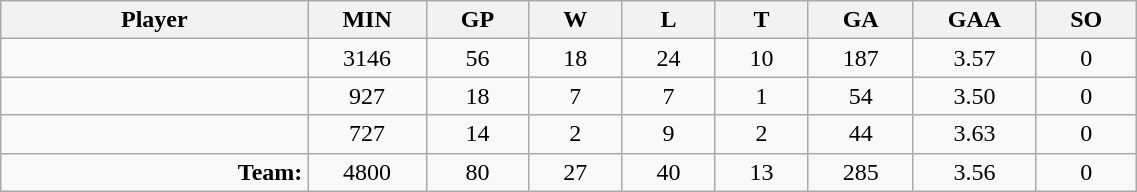<table class="wikitable sortable" width="60%">
<tr>
<th bgcolor="#DDDDFF" width="10%">Player</th>
<th width="3%" bgcolor="#DDDDFF" title="Minutes played">MIN</th>
<th width="3%" bgcolor="#DDDDFF" title="Games played in">GP</th>
<th width="3%" bgcolor="#DDDDFF" title="Games played in">W</th>
<th width="3%" bgcolor="#DDDDFF"title="Games played in">L</th>
<th width="3%" bgcolor="#DDDDFF" title="Ties">T</th>
<th width="3%" bgcolor="#DDDDFF" title="Goals against">GA</th>
<th width="3%" bgcolor="#DDDDFF" title="Goals against average">GAA</th>
<th width="3%" bgcolor="#DDDDFF"title="Shut-outs">SO</th>
</tr>
<tr align="center">
<td align="right"></td>
<td>3146</td>
<td>56</td>
<td>18</td>
<td>24</td>
<td>10</td>
<td>187</td>
<td>3.57</td>
<td>0</td>
</tr>
<tr align="center">
<td align="right"></td>
<td>927</td>
<td>18</td>
<td>7</td>
<td>7</td>
<td>1</td>
<td>54</td>
<td>3.50</td>
<td>0</td>
</tr>
<tr align="center">
<td align="right"></td>
<td>727</td>
<td>14</td>
<td>2</td>
<td>9</td>
<td>2</td>
<td>44</td>
<td>3.63</td>
<td>0</td>
</tr>
<tr align="center">
<td align="right"><strong>Team:</strong></td>
<td>4800</td>
<td>80</td>
<td>27</td>
<td>40</td>
<td>13</td>
<td>285</td>
<td>3.56</td>
<td>0</td>
</tr>
</table>
